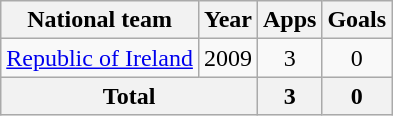<table class=wikitable style=text-align:center>
<tr>
<th>National team</th>
<th>Year</th>
<th>Apps</th>
<th>Goals</th>
</tr>
<tr>
<td><a href='#'>Republic of Ireland</a></td>
<td>2009</td>
<td>3</td>
<td>0</td>
</tr>
<tr>
<th colspan=2>Total</th>
<th>3</th>
<th>0</th>
</tr>
</table>
